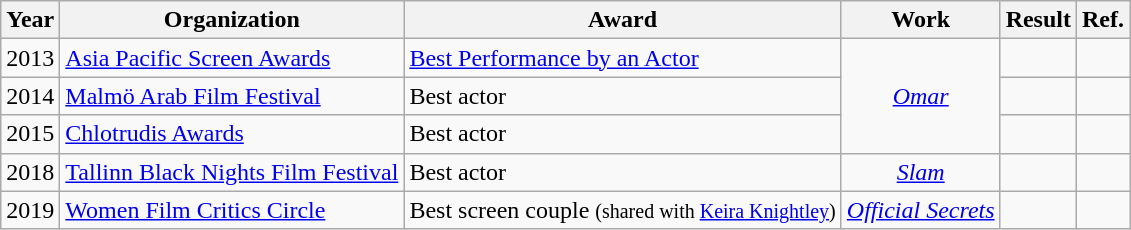<table class="wikitable sortable">
<tr>
<th>Year</th>
<th>Organization</th>
<th>Award</th>
<th>Work</th>
<th>Result</th>
<th class="unsortable">Ref.</th>
</tr>
<tr>
<td>2013</td>
<td><a href='#'>Asia Pacific Screen Awards</a></td>
<td><a href='#'>Best Performance by an Actor</a></td>
<td align="center" rowspan="3"><em><a href='#'>Omar</a></em></td>
<td></td>
<td></td>
</tr>
<tr>
<td>2014</td>
<td><a href='#'>Malmö Arab Film Festival</a></td>
<td>Best actor</td>
<td></td>
<td></td>
</tr>
<tr>
<td>2015</td>
<td><a href='#'>Chlotrudis Awards</a></td>
<td>Best actor</td>
<td></td>
<td></td>
</tr>
<tr>
<td>2018</td>
<td><a href='#'>Tallinn Black Nights Film Festival</a></td>
<td>Best actor</td>
<td align="center"><em><a href='#'>Slam</a></em></td>
<td></td>
<td></td>
</tr>
<tr>
<td>2019</td>
<td><a href='#'>Women Film Critics Circle</a></td>
<td>Best screen couple <small>(shared with <a href='#'>Keira Knightley</a>)</small></td>
<td align="center"><em><a href='#'>Official Secrets</a></em></td>
<td></td>
<td></td>
</tr>
</table>
